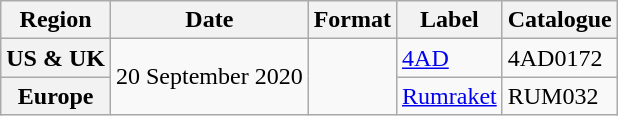<table class="wikitable plainrowheaders">
<tr>
<th scope="col">Region</th>
<th scope="col">Date</th>
<th scope="col">Format</th>
<th scope="col">Label</th>
<th scope="col">Catalogue</th>
</tr>
<tr>
<th scope="row">US & UK</th>
<td rowspan="2">20 September 2020</td>
<td rowspan="2"></td>
<td><a href='#'>4AD</a></td>
<td>4AD0172</td>
</tr>
<tr>
<th scope="row">Europe</th>
<td><a href='#'>Rumraket</a></td>
<td>RUM032</td>
</tr>
</table>
